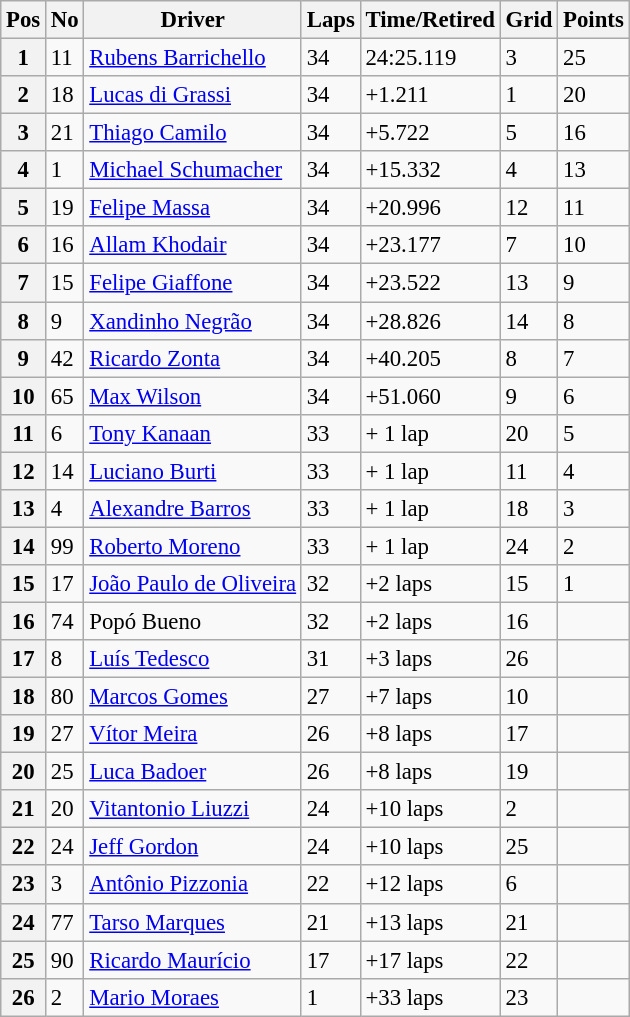<table class="wikitable" style="font-size:95%">
<tr>
<th>Pos</th>
<th>No</th>
<th>Driver</th>
<th>Laps</th>
<th>Time/Retired</th>
<th>Grid</th>
<th>Points</th>
</tr>
<tr>
<th>1</th>
<td>11</td>
<td> <a href='#'>Rubens Barrichello</a></td>
<td>34</td>
<td>24:25.119</td>
<td>3</td>
<td>25</td>
</tr>
<tr>
<th>2</th>
<td>18</td>
<td> <a href='#'>Lucas di Grassi</a></td>
<td>34</td>
<td>+1.211</td>
<td>1</td>
<td>20</td>
</tr>
<tr>
<th>3</th>
<td>21</td>
<td> <a href='#'>Thiago Camilo</a></td>
<td>34</td>
<td>+5.722</td>
<td>5</td>
<td>16</td>
</tr>
<tr>
<th>4</th>
<td>1</td>
<td> <a href='#'>Michael Schumacher</a></td>
<td>34</td>
<td>+15.332</td>
<td>4</td>
<td>13</td>
</tr>
<tr>
<th>5</th>
<td>19</td>
<td> <a href='#'>Felipe Massa</a></td>
<td>34</td>
<td>+20.996</td>
<td>12</td>
<td>11</td>
</tr>
<tr>
<th>6</th>
<td>16</td>
<td> <a href='#'>Allam Khodair</a></td>
<td>34</td>
<td>+23.177</td>
<td>7</td>
<td>10</td>
</tr>
<tr>
<th>7</th>
<td>15</td>
<td> <a href='#'>Felipe Giaffone</a></td>
<td>34</td>
<td>+23.522</td>
<td>13</td>
<td>9</td>
</tr>
<tr>
<th>8</th>
<td>9</td>
<td> <a href='#'>Xandinho Negrão</a></td>
<td>34</td>
<td>+28.826</td>
<td>14</td>
<td>8</td>
</tr>
<tr>
<th>9</th>
<td>42</td>
<td> <a href='#'>Ricardo Zonta</a></td>
<td>34</td>
<td>+40.205</td>
<td>8</td>
<td>7</td>
</tr>
<tr>
<th>10</th>
<td>65</td>
<td> <a href='#'>Max Wilson</a></td>
<td>34</td>
<td>+51.060</td>
<td>9</td>
<td>6</td>
</tr>
<tr>
<th>11</th>
<td>6</td>
<td> <a href='#'>Tony Kanaan</a></td>
<td>33</td>
<td>+ 1 lap</td>
<td>20</td>
<td>5</td>
</tr>
<tr>
<th>12</th>
<td>14</td>
<td> <a href='#'>Luciano Burti</a></td>
<td>33</td>
<td>+ 1 lap</td>
<td>11</td>
<td>4</td>
</tr>
<tr>
<th>13</th>
<td>4</td>
<td> <a href='#'>Alexandre Barros</a></td>
<td>33</td>
<td>+ 1 lap</td>
<td>18</td>
<td>3</td>
</tr>
<tr>
<th>14</th>
<td>99</td>
<td> <a href='#'>Roberto Moreno</a></td>
<td>33</td>
<td>+ 1 lap</td>
<td>24</td>
<td>2</td>
</tr>
<tr>
<th>15</th>
<td>17</td>
<td> <a href='#'>João Paulo de Oliveira</a></td>
<td>32</td>
<td>+2 laps</td>
<td>15</td>
<td>1</td>
</tr>
<tr>
<th>16</th>
<td>74</td>
<td> Popó Bueno</td>
<td>32</td>
<td>+2 laps</td>
<td>16</td>
<td></td>
</tr>
<tr>
<th>17</th>
<td>8</td>
<td> <a href='#'>Luís Tedesco</a></td>
<td>31</td>
<td>+3 laps</td>
<td>26</td>
<td></td>
</tr>
<tr>
<th>18</th>
<td>80</td>
<td> <a href='#'>Marcos Gomes</a></td>
<td>27</td>
<td>+7 laps</td>
<td>10</td>
<td></td>
</tr>
<tr>
<th>19</th>
<td>27</td>
<td> <a href='#'>Vítor Meira</a></td>
<td>26</td>
<td>+8 laps</td>
<td>17</td>
<td></td>
</tr>
<tr>
<th>20</th>
<td>25</td>
<td> <a href='#'>Luca Badoer</a></td>
<td>26</td>
<td>+8 laps</td>
<td>19</td>
<td></td>
</tr>
<tr>
<th>21</th>
<td>20</td>
<td> <a href='#'>Vitantonio Liuzzi</a></td>
<td>24</td>
<td>+10 laps</td>
<td>2</td>
<td></td>
</tr>
<tr>
<th>22</th>
<td>24</td>
<td> <a href='#'>Jeff Gordon</a></td>
<td>24</td>
<td>+10 laps</td>
<td>25</td>
<td></td>
</tr>
<tr>
<th>23</th>
<td>3</td>
<td> <a href='#'>Antônio Pizzonia</a></td>
<td>22</td>
<td>+12 laps</td>
<td>6</td>
<td></td>
</tr>
<tr>
<th>24</th>
<td>77</td>
<td> <a href='#'>Tarso Marques</a></td>
<td>21</td>
<td>+13 laps</td>
<td>21</td>
<td></td>
</tr>
<tr>
<th>25</th>
<td>90</td>
<td> <a href='#'>Ricardo Maurício</a></td>
<td>17</td>
<td>+17 laps</td>
<td>22</td>
<td></td>
</tr>
<tr>
<th>26</th>
<td>2</td>
<td> <a href='#'>Mario Moraes</a></td>
<td>1</td>
<td>+33 laps</td>
<td>23</td>
<td></td>
</tr>
</table>
